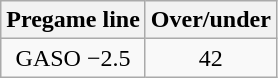<table class="wikitable">
<tr align="center">
<th style=>Pregame line</th>
<th style=>Over/under</th>
</tr>
<tr align="center">
<td>GASO −2.5</td>
<td>42</td>
</tr>
</table>
